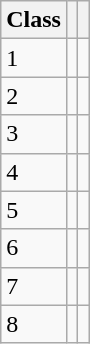<table class="wikitable">
<tr>
<th>Class</th>
<th></th>
<th></th>
</tr>
<tr>
<td>1</td>
<td></td>
<td></td>
</tr>
<tr>
<td>2</td>
<td></td>
<td></td>
</tr>
<tr>
<td>3</td>
<td></td>
<td></td>
</tr>
<tr>
<td>4</td>
<td></td>
<td></td>
</tr>
<tr>
<td>5</td>
<td></td>
<td></td>
</tr>
<tr>
<td>6</td>
<td></td>
<td></td>
</tr>
<tr>
<td>7</td>
<td></td>
<td></td>
</tr>
<tr>
<td>8</td>
<td></td>
<td></td>
</tr>
</table>
